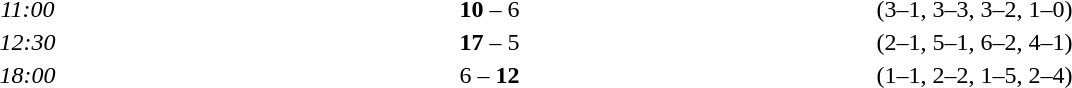<table style="text-align:center">
<tr>
<th width=100></th>
<th width=200></th>
<th width=100></th>
<th width=200></th>
</tr>
<tr>
<td><em>11:00</em></td>
<td align=right><strong></strong></td>
<td><strong>10</strong> – 6</td>
<td align=left></td>
<td>(3–1, 3–3, 3–2, 1–0)</td>
</tr>
<tr>
<td><em>12:30</em></td>
<td align=right><strong></strong></td>
<td><strong>17</strong> – 5</td>
<td align=left></td>
<td>(2–1, 5–1, 6–2, 4–1)</td>
</tr>
<tr>
<td><em>18:00</em></td>
<td align=right></td>
<td>6 – <strong>12</strong></td>
<td align=left><strong></strong></td>
<td>(1–1, 2–2, 1–5, 2–4)</td>
</tr>
</table>
